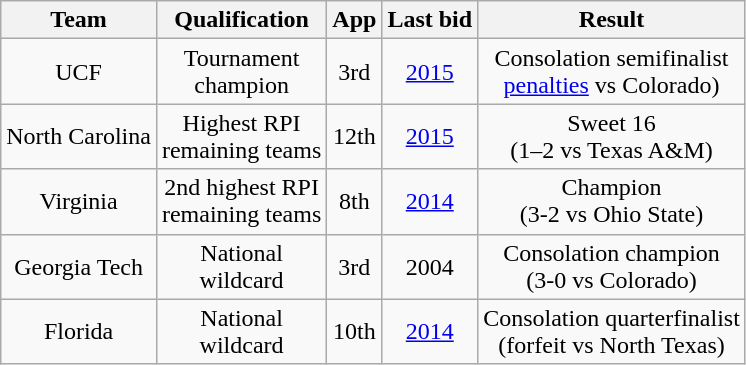<table class="wikitable sortable" style="text-align:center">
<tr>
<th>Team</th>
<th>Qualification</th>
<th>App</th>
<th>Last bid</th>
<th>Result</th>
</tr>
<tr>
<td>UCF</td>
<td>Tournament<br>champion</td>
<td>3rd</td>
<td><a href='#'>2015</a></td>
<td>Consolation semifinalist<br><a href='#'>penalties</a> vs Colorado)</td>
</tr>
<tr>
<td>North Carolina</td>
<td>Highest RPI<br>remaining teams</td>
<td>12th</td>
<td><a href='#'>2015</a></td>
<td>Sweet 16<br>(1–2 vs Texas A&M)</td>
</tr>
<tr>
<td>Virginia</td>
<td>2nd highest RPI<br>remaining teams</td>
<td>8th</td>
<td><a href='#'>2014</a></td>
<td>Champion<br>(3-2 vs Ohio State)</td>
</tr>
<tr>
<td>Georgia Tech</td>
<td>National<br>wildcard</td>
<td>3rd</td>
<td>2004</td>
<td>Consolation champion<br>(3-0 vs Colorado)</td>
</tr>
<tr>
<td>Florida</td>
<td>National<br>wildcard</td>
<td>10th</td>
<td><a href='#'>2014</a></td>
<td>Consolation quarterfinalist<br>(forfeit vs North Texas)</td>
</tr>
</table>
